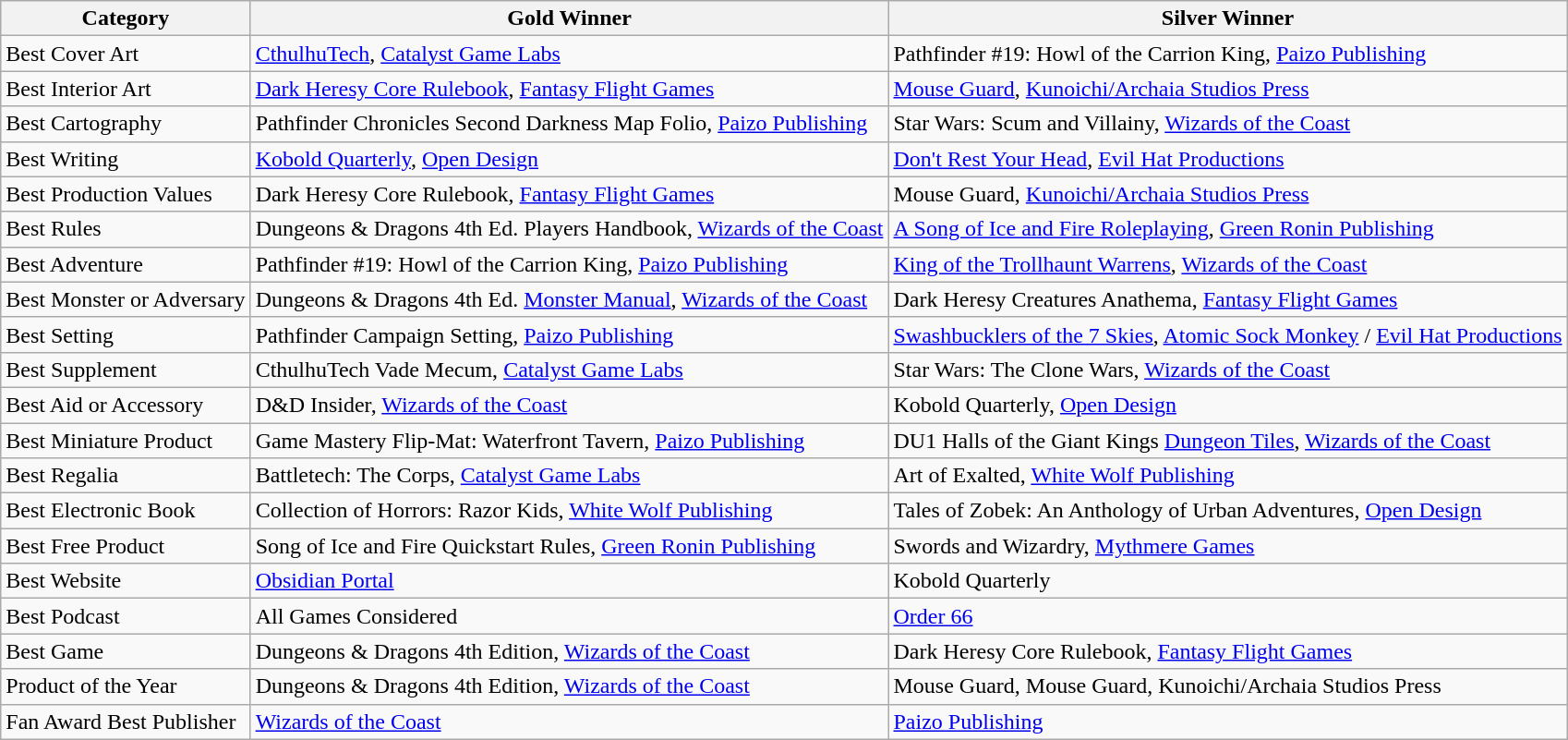<table class="wikitable">
<tr>
<th>Category</th>
<th>Gold Winner</th>
<th>Silver Winner</th>
</tr>
<tr>
<td>Best Cover Art</td>
<td><a href='#'>CthulhuTech</a>, <a href='#'>Catalyst Game Labs</a></td>
<td>Pathfinder #19: Howl of the Carrion King, <a href='#'>Paizo Publishing</a></td>
</tr>
<tr>
<td>Best Interior Art</td>
<td><a href='#'>Dark Heresy Core Rulebook</a>, <a href='#'>Fantasy Flight Games</a></td>
<td><a href='#'>Mouse Guard</a>, <a href='#'>Kunoichi/Archaia Studios Press</a></td>
</tr>
<tr>
<td>Best Cartography</td>
<td>Pathfinder Chronicles Second Darkness Map Folio, <a href='#'>Paizo Publishing</a></td>
<td>Star Wars: Scum and Villainy, <a href='#'>Wizards of the Coast</a></td>
</tr>
<tr>
<td>Best Writing</td>
<td><a href='#'>Kobold Quarterly</a>, <a href='#'>Open Design</a></td>
<td><a href='#'>Don't Rest Your Head</a>, <a href='#'>Evil Hat Productions</a></td>
</tr>
<tr>
<td>Best Production Values</td>
<td>Dark Heresy Core Rulebook, <a href='#'>Fantasy Flight Games</a></td>
<td>Mouse Guard, <a href='#'>Kunoichi/Archaia Studios Press</a></td>
</tr>
<tr>
<td>Best Rules</td>
<td>Dungeons & Dragons 4th Ed. Players Handbook, <a href='#'>Wizards of the Coast</a></td>
<td><a href='#'>A Song of Ice and Fire Roleplaying</a>, <a href='#'>Green Ronin Publishing</a></td>
</tr>
<tr>
<td>Best Adventure</td>
<td>Pathfinder #19: Howl of the Carrion King, <a href='#'>Paizo Publishing</a></td>
<td><a href='#'>King of the Trollhaunt Warrens</a>, <a href='#'>Wizards of the Coast</a></td>
</tr>
<tr>
<td>Best Monster or Adversary</td>
<td>Dungeons & Dragons 4th Ed. <a href='#'>Monster Manual</a>, <a href='#'>Wizards of the Coast</a></td>
<td>Dark Heresy Creatures Anathema, <a href='#'>Fantasy Flight Games</a></td>
</tr>
<tr>
<td>Best Setting</td>
<td>Pathfinder Campaign Setting, <a href='#'>Paizo Publishing</a></td>
<td><a href='#'>Swashbucklers of the 7 Skies</a>, <a href='#'>Atomic Sock Monkey</a> / <a href='#'>Evil Hat Productions</a></td>
</tr>
<tr>
<td>Best Supplement</td>
<td>CthulhuTech Vade Mecum, <a href='#'>Catalyst Game Labs</a></td>
<td>Star Wars: The Clone Wars, <a href='#'>Wizards of the Coast</a></td>
</tr>
<tr>
<td>Best Aid or Accessory</td>
<td>D&D Insider, <a href='#'>Wizards of the Coast</a></td>
<td>Kobold Quarterly, <a href='#'>Open Design</a></td>
</tr>
<tr>
<td>Best Miniature Product</td>
<td>Game Mastery Flip-Mat: Waterfront Tavern, <a href='#'>Paizo Publishing</a></td>
<td>DU1 Halls of the Giant Kings <a href='#'>Dungeon Tiles</a>, <a href='#'>Wizards of the Coast</a></td>
</tr>
<tr>
<td>Best Regalia</td>
<td>Battletech: The Corps, <a href='#'>Catalyst Game Labs</a></td>
<td>Art of Exalted, <a href='#'>White Wolf Publishing</a></td>
</tr>
<tr>
<td>Best Electronic Book</td>
<td>Collection of Horrors: Razor Kids, <a href='#'>White Wolf Publishing</a></td>
<td>Tales of Zobek: An Anthology of Urban Adventures, <a href='#'>Open Design</a></td>
</tr>
<tr>
<td>Best Free Product</td>
<td>Song of Ice and Fire Quickstart Rules, <a href='#'>Green Ronin Publishing</a></td>
<td>Swords and Wizardry, <a href='#'>Mythmere Games</a></td>
</tr>
<tr>
<td>Best Website</td>
<td><a href='#'>Obsidian Portal</a></td>
<td>Kobold Quarterly</td>
</tr>
<tr>
<td>Best Podcast</td>
<td>All Games Considered</td>
<td><a href='#'>Order 66</a></td>
</tr>
<tr>
<td>Best Game</td>
<td>Dungeons & Dragons 4th Edition, <a href='#'>Wizards of the Coast</a></td>
<td>Dark Heresy Core Rulebook, <a href='#'>Fantasy Flight Games</a></td>
</tr>
<tr>
<td>Product of the Year</td>
<td>Dungeons & Dragons 4th Edition, <a href='#'>Wizards of the Coast</a></td>
<td>Mouse Guard, Mouse Guard, Kunoichi/Archaia Studios Press</td>
</tr>
<tr>
<td>Fan Award Best Publisher</td>
<td><a href='#'>Wizards of the Coast</a></td>
<td><a href='#'>Paizo Publishing</a></td>
</tr>
</table>
